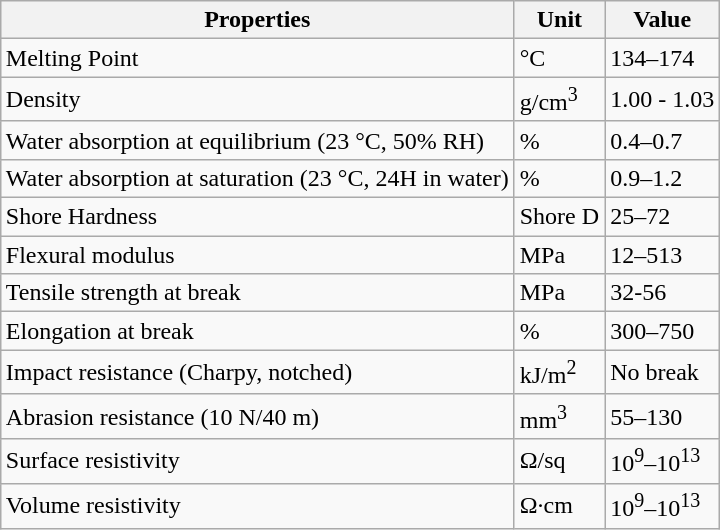<table class="wikitable" style="margin-left:auto; margin-right:auto;">
<tr>
<th>Properties</th>
<th>Unit</th>
<th>Value</th>
</tr>
<tr>
<td>Melting Point</td>
<td>°C</td>
<td>134–174</td>
</tr>
<tr>
<td>Density</td>
<td>g/cm<sup>3</sup></td>
<td>1.00 - 1.03</td>
</tr>
<tr>
<td>Water absorption at equilibrium (23 °C, 50% RH)</td>
<td>%</td>
<td>0.4–0.7</td>
</tr>
<tr>
<td>Water absorption at saturation (23 °C, 24H in water)</td>
<td>%</td>
<td>0.9–1.2</td>
</tr>
<tr>
<td>Shore Hardness</td>
<td>Shore D</td>
<td>25–72</td>
</tr>
<tr>
<td>Flexural modulus</td>
<td>MPa</td>
<td>12–513</td>
</tr>
<tr>
<td>Tensile strength at break</td>
<td>MPa</td>
<td>32-56</td>
</tr>
<tr>
<td>Elongation at break</td>
<td>%</td>
<td>300–750</td>
</tr>
<tr>
<td>Impact resistance (Charpy, notched)</td>
<td>kJ/m<sup>2</sup></td>
<td>No break</td>
</tr>
<tr>
<td>Abrasion resistance (10 N/40 m)</td>
<td>mm<sup>3</sup></td>
<td>55–130</td>
</tr>
<tr>
<td>Surface resistivity</td>
<td>Ω/sq</td>
<td>10<sup>9</sup>–10<sup>13</sup></td>
</tr>
<tr>
<td>Volume resistivity</td>
<td>Ω·cm</td>
<td>10<sup>9</sup>–10<sup>13</sup></td>
</tr>
</table>
